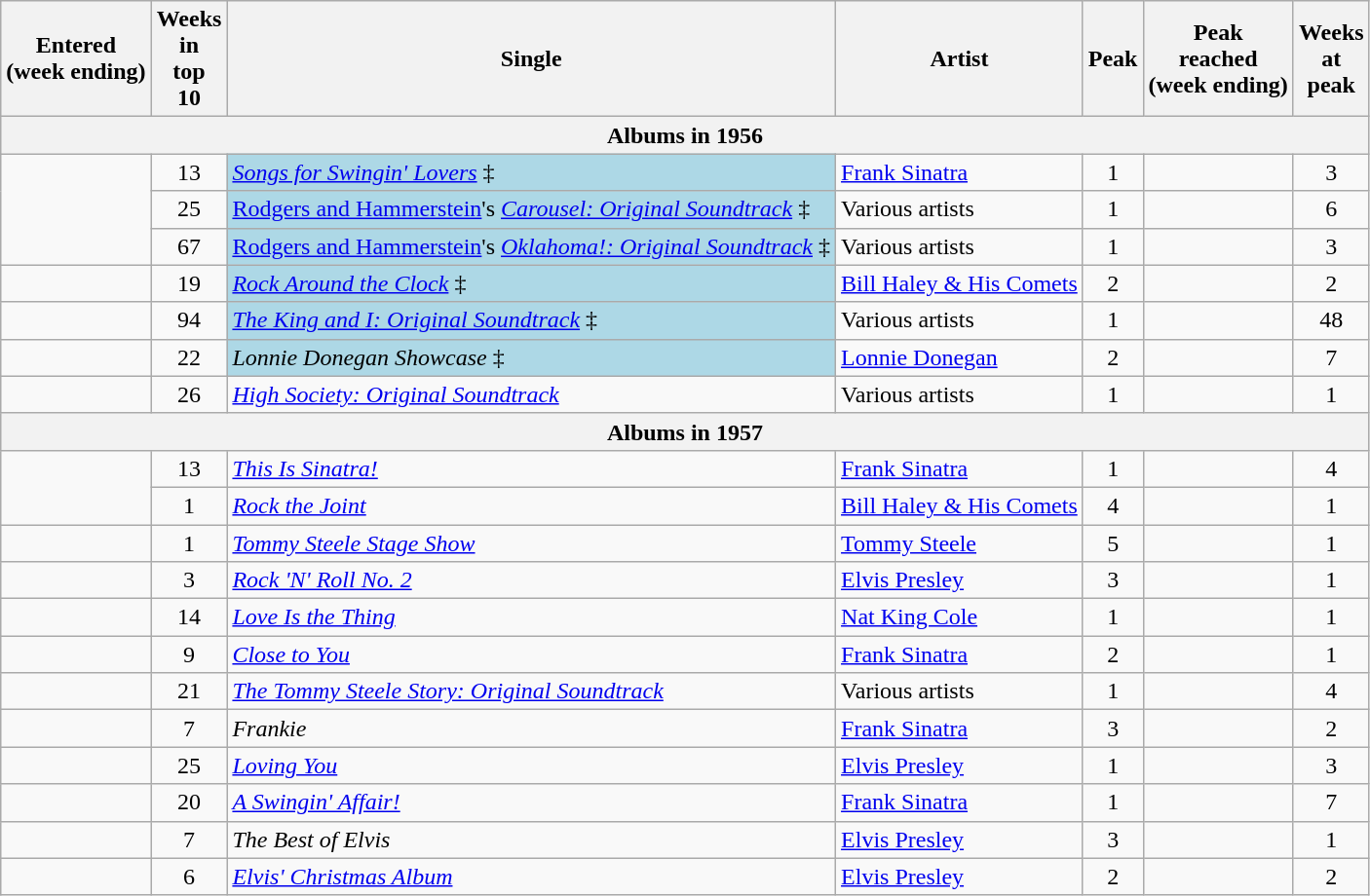<table class="wikitable sortable" style="text-align:center;">
<tr>
<th>Entered <br>(week ending)</th>
<th data-sort-type="number">Weeks<br>in<br>top<br>10</th>
<th>Single</th>
<th>Artist</th>
<th data-sort-type="number">Peak</th>
<th>Peak<br>reached <br>(week ending)</th>
<th data-sort-type="number">Weeks<br>at<br>peak</th>
</tr>
<tr>
<th colspan="7">Albums in 1956</th>
</tr>
<tr>
<td rowspan="3"></td>
<td>13</td>
<td align="left" bgcolor=lightblue><em><a href='#'>Songs for Swingin' Lovers</a></em> ‡ </td>
<td align="left"><a href='#'>Frank Sinatra</a></td>
<td>1</td>
<td></td>
<td>3</td>
</tr>
<tr>
<td>25</td>
<td align="left" bgcolor=lightblue><a href='#'>Rodgers and Hammerstein</a>'s <em><a href='#'>Carousel: Original Soundtrack</a></em> ‡ </td>
<td align="left">Various artists</td>
<td>1</td>
<td></td>
<td>6</td>
</tr>
<tr>
<td>67</td>
<td align="left" bgcolor=lightblue><a href='#'>Rodgers and Hammerstein</a>'s <em><a href='#'>Oklahoma!: Original Soundtrack</a></em> ‡ </td>
<td align="left">Various artists</td>
<td>1</td>
<td></td>
<td>3</td>
</tr>
<tr>
<td></td>
<td>19</td>
<td align="left" bgcolor=lightblue><em><a href='#'>Rock Around the Clock</a></em> ‡ </td>
<td align="left"><a href='#'>Bill Haley & His Comets</a></td>
<td>2</td>
<td></td>
<td>2</td>
</tr>
<tr>
<td></td>
<td>94</td>
<td align="left" bgcolor=lightblue><em><a href='#'>The King and I: Original Soundtrack</a></em> ‡ </td>
<td align="left">Various artists</td>
<td>1</td>
<td></td>
<td>48</td>
</tr>
<tr>
<td></td>
<td>22</td>
<td align="left" bgcolor=lightblue><em>Lonnie Donegan Showcase</em> ‡</td>
<td align="left"><a href='#'>Lonnie Donegan</a></td>
<td>2</td>
<td></td>
<td>7</td>
</tr>
<tr>
<td></td>
<td>26</td>
<td align="left"><em><a href='#'>High Society: Original Soundtrack</a></em> </td>
<td align="left">Various artists</td>
<td>1</td>
<td></td>
<td>1</td>
</tr>
<tr>
<th colspan="7">Albums in 1957</th>
</tr>
<tr>
<td rowspan="2"></td>
<td>13</td>
<td align="left"><em><a href='#'>This Is Sinatra!</a></em></td>
<td align="left"><a href='#'>Frank Sinatra</a></td>
<td>1</td>
<td></td>
<td>4</td>
</tr>
<tr>
<td>1</td>
<td align="left"><em><a href='#'>Rock the Joint</a></em></td>
<td align="left"><a href='#'>Bill Haley & His Comets</a></td>
<td>4</td>
<td></td>
<td>1</td>
</tr>
<tr>
<td></td>
<td>1</td>
<td align="left"><em><a href='#'>Tommy Steele Stage Show</a></em></td>
<td align="left"><a href='#'>Tommy Steele</a></td>
<td>5</td>
<td></td>
<td>1</td>
</tr>
<tr>
<td></td>
<td>3</td>
<td align="left"><em><a href='#'>Rock 'N' Roll No. 2</a></em> </td>
<td align="left"><a href='#'>Elvis Presley</a></td>
<td>3</td>
<td></td>
<td>1</td>
</tr>
<tr>
<td></td>
<td>14</td>
<td align="left"><em><a href='#'>Love Is the Thing</a></em> </td>
<td align="left"><a href='#'>Nat King Cole</a></td>
<td>1</td>
<td></td>
<td>1</td>
</tr>
<tr>
<td></td>
<td>9</td>
<td align="left"><em><a href='#'>Close to You</a></em></td>
<td align="left"><a href='#'>Frank Sinatra</a></td>
<td>2</td>
<td></td>
<td>1</td>
</tr>
<tr>
<td></td>
<td>21</td>
<td align="left"><em><a href='#'>The Tommy Steele Story: Original Soundtrack</a></em> </td>
<td align="left">Various artists</td>
<td>1</td>
<td></td>
<td>4</td>
</tr>
<tr>
<td></td>
<td>7</td>
<td align="left"><em>Frankie</em></td>
<td align="left"><a href='#'>Frank Sinatra</a></td>
<td>3</td>
<td></td>
<td>2</td>
</tr>
<tr>
<td></td>
<td>25</td>
<td align="left"><em><a href='#'>Loving You</a></em> </td>
<td align="left"><a href='#'>Elvis Presley</a></td>
<td>1</td>
<td></td>
<td>3</td>
</tr>
<tr>
<td></td>
<td>20</td>
<td align="left"><em><a href='#'>A Swingin' Affair!</a></em> </td>
<td align="left"><a href='#'>Frank Sinatra</a></td>
<td>1</td>
<td></td>
<td>7</td>
</tr>
<tr>
<td></td>
<td>7</td>
<td align="left"><em>The Best of Elvis</em></td>
<td align="left"><a href='#'>Elvis Presley</a></td>
<td>3</td>
<td></td>
<td>1</td>
</tr>
<tr>
<td></td>
<td>6</td>
<td align="left"><em><a href='#'>Elvis' Christmas Album</a></em></td>
<td align="left"><a href='#'>Elvis Presley</a></td>
<td>2</td>
<td></td>
<td>2</td>
</tr>
</table>
